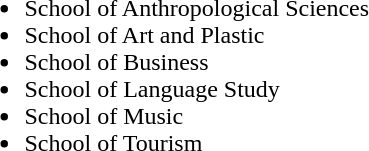<table>
<tr>
<td><br><ul><li>School of Anthropological Sciences</li><li>School of Art and Plastic</li><li>School of Business</li><li>School of Language Study</li><li>School of Music</li><li>School of Tourism</li></ul></td>
<td valign=top></td>
</tr>
</table>
